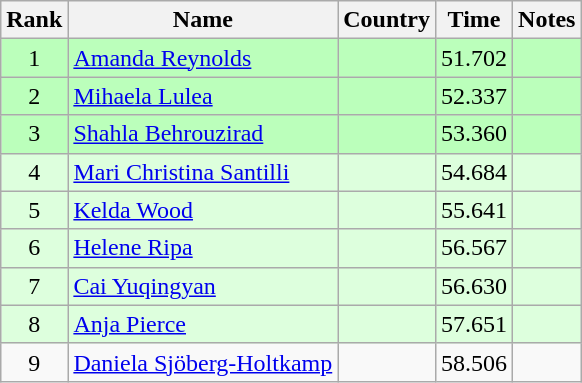<table class="wikitable" style="text-align:center">
<tr>
<th>Rank</th>
<th>Name</th>
<th>Country</th>
<th>Time</th>
<th>Notes</th>
</tr>
<tr bgcolor=bbffbb>
<td>1</td>
<td align="left"><a href='#'>Amanda Reynolds</a></td>
<td align="left"></td>
<td>51.702</td>
<td></td>
</tr>
<tr bgcolor=bbffbb>
<td>2</td>
<td align="left"><a href='#'>Mihaela Lulea</a></td>
<td align="left"></td>
<td>52.337</td>
<td></td>
</tr>
<tr bgcolor=bbffbb>
<td>3</td>
<td align="left"><a href='#'>Shahla Behrouzirad</a></td>
<td align="left"></td>
<td>53.360</td>
<td></td>
</tr>
<tr bgcolor=ddffdd>
<td>4</td>
<td align="left"><a href='#'>Mari Christina Santilli</a></td>
<td align="left"></td>
<td>54.684</td>
<td></td>
</tr>
<tr bgcolor=ddffdd>
<td>5</td>
<td align="left"><a href='#'>Kelda Wood</a></td>
<td align="left"></td>
<td>55.641</td>
<td></td>
</tr>
<tr bgcolor=ddffdd>
<td>6</td>
<td align="left"><a href='#'>Helene Ripa</a></td>
<td align="left"></td>
<td>56.567</td>
<td></td>
</tr>
<tr bgcolor=ddffdd>
<td>7</td>
<td align="left"><a href='#'>Cai Yuqingyan</a></td>
<td align="left"></td>
<td>56.630</td>
<td></td>
</tr>
<tr bgcolor=ddffdd>
<td>8</td>
<td align="left"><a href='#'>Anja Pierce</a></td>
<td align="left"></td>
<td>57.651</td>
<td></td>
</tr>
<tr>
<td>9</td>
<td align="left"><a href='#'>Daniela Sjöberg-Holtkamp</a></td>
<td align="left"></td>
<td>58.506</td>
<td></td>
</tr>
</table>
